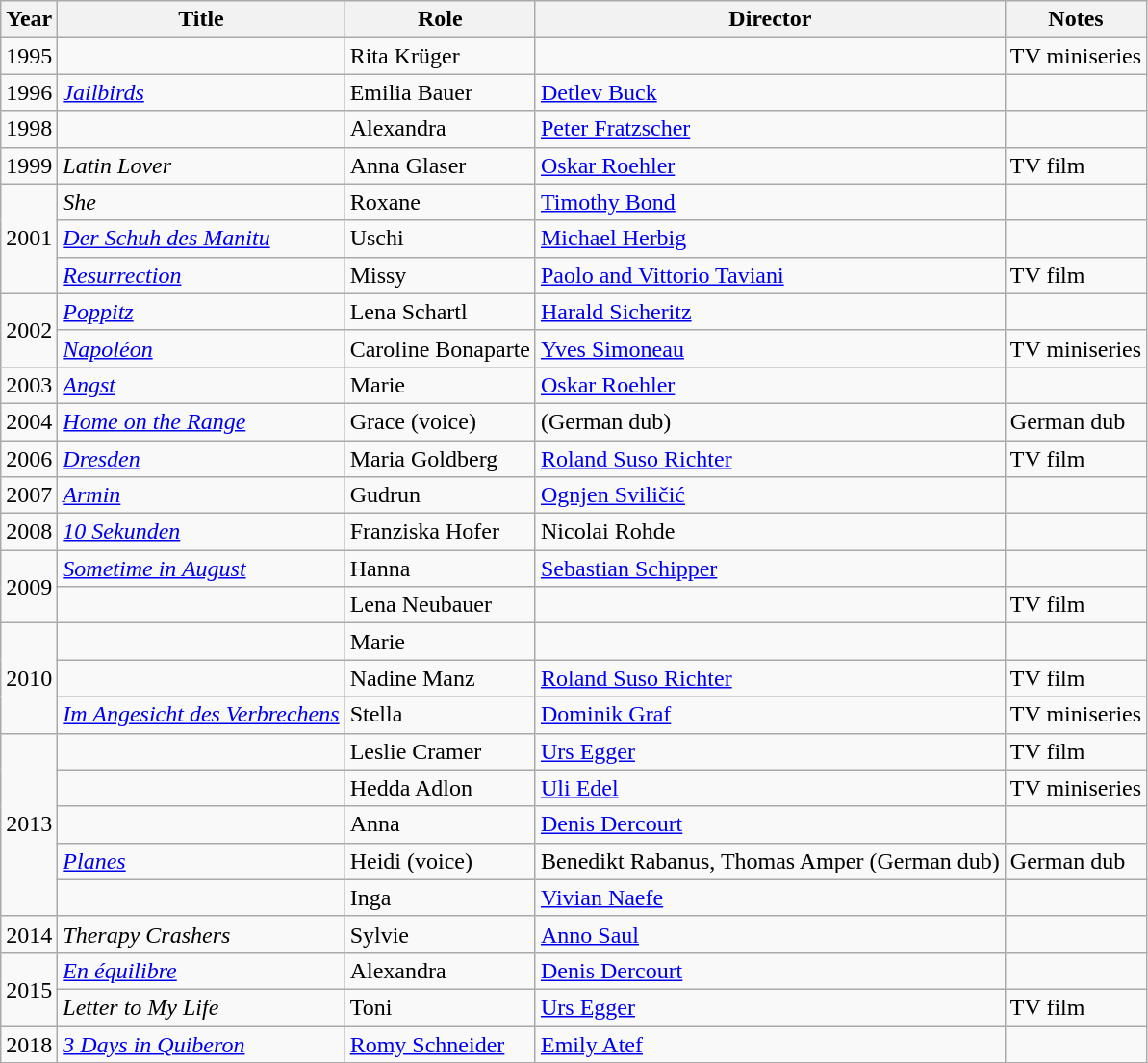<table class="wikitable sortable">
<tr>
<th>Year</th>
<th>Title</th>
<th>Role</th>
<th>Director</th>
<th class="unsortable">Notes</th>
</tr>
<tr>
<td>1995</td>
<td><em></em></td>
<td>Rita Krüger</td>
<td></td>
<td>TV miniseries</td>
</tr>
<tr>
<td>1996</td>
<td><em><a href='#'>Jailbirds</a></em></td>
<td>Emilia Bauer</td>
<td><a href='#'>Detlev Buck</a></td>
<td></td>
</tr>
<tr>
<td>1998</td>
<td><em></em></td>
<td>Alexandra</td>
<td><a href='#'>Peter Fratzscher</a></td>
<td></td>
</tr>
<tr>
<td>1999</td>
<td><em>Latin Lover</em></td>
<td>Anna Glaser</td>
<td><a href='#'>Oskar Roehler</a></td>
<td>TV film</td>
</tr>
<tr>
<td rowspan="3">2001</td>
<td><em>She</em></td>
<td>Roxane</td>
<td><a href='#'>Timothy Bond</a></td>
<td></td>
</tr>
<tr>
<td><em><a href='#'>Der Schuh des Manitu</a></em></td>
<td>Uschi</td>
<td><a href='#'>Michael Herbig</a></td>
<td></td>
</tr>
<tr>
<td><em><a href='#'>Resurrection</a></em></td>
<td>Missy</td>
<td><a href='#'>Paolo and Vittorio Taviani</a></td>
<td>TV film</td>
</tr>
<tr>
<td rowspan="2">2002</td>
<td><em><a href='#'>Poppitz</a></em></td>
<td>Lena Schartl</td>
<td><a href='#'>Harald Sicheritz</a></td>
<td></td>
</tr>
<tr>
<td><em><a href='#'>Napoléon</a></em></td>
<td>Caroline Bonaparte</td>
<td><a href='#'>Yves Simoneau</a></td>
<td>TV miniseries</td>
</tr>
<tr>
<td>2003</td>
<td><em><a href='#'>Angst</a></em></td>
<td>Marie</td>
<td><a href='#'>Oskar Roehler</a></td>
<td></td>
</tr>
<tr>
<td>2004</td>
<td><em><a href='#'>Home on the Range</a></em></td>
<td>Grace (voice)</td>
<td> (German dub)</td>
<td>German dub</td>
</tr>
<tr>
<td>2006</td>
<td><em><a href='#'>Dresden</a></em></td>
<td>Maria Goldberg</td>
<td><a href='#'>Roland Suso Richter</a></td>
<td>TV film</td>
</tr>
<tr>
<td>2007</td>
<td><em><a href='#'>Armin</a></em></td>
<td>Gudrun</td>
<td><a href='#'>Ognjen Sviličić</a></td>
<td></td>
</tr>
<tr>
<td>2008</td>
<td><em><a href='#'>10 Sekunden</a></em></td>
<td>Franziska Hofer</td>
<td>Nicolai Rohde</td>
<td></td>
</tr>
<tr>
<td rowspan="2">2009</td>
<td><em><a href='#'>Sometime in August</a></em></td>
<td>Hanna</td>
<td><a href='#'>Sebastian Schipper</a></td>
<td></td>
</tr>
<tr>
<td><em></em></td>
<td>Lena Neubauer</td>
<td></td>
<td>TV film</td>
</tr>
<tr>
<td rowspan="3">2010</td>
<td><em></em></td>
<td>Marie</td>
<td></td>
<td></td>
</tr>
<tr>
<td><em></em></td>
<td>Nadine Manz</td>
<td><a href='#'>Roland Suso Richter</a></td>
<td>TV film</td>
</tr>
<tr>
<td><em><a href='#'>Im Angesicht des Verbrechens</a></em></td>
<td>Stella</td>
<td><a href='#'>Dominik Graf</a></td>
<td>TV miniseries</td>
</tr>
<tr>
<td rowspan="5">2013</td>
<td><em></em></td>
<td>Leslie Cramer</td>
<td><a href='#'>Urs Egger</a></td>
<td>TV film</td>
</tr>
<tr>
<td><em></em></td>
<td>Hedda Adlon</td>
<td><a href='#'>Uli Edel</a></td>
<td>TV miniseries</td>
</tr>
<tr>
<td><em></em></td>
<td>Anna</td>
<td><a href='#'>Denis Dercourt</a></td>
<td></td>
</tr>
<tr>
<td><em><a href='#'>Planes</a></em></td>
<td>Heidi (voice)</td>
<td>Benedikt Rabanus, Thomas Amper (German dub)</td>
<td>German dub</td>
</tr>
<tr>
<td><em></em></td>
<td>Inga</td>
<td><a href='#'>Vivian Naefe</a></td>
<td></td>
</tr>
<tr>
<td>2014</td>
<td><em>Therapy Crashers</em></td>
<td>Sylvie</td>
<td><a href='#'>Anno Saul</a></td>
<td></td>
</tr>
<tr>
<td rowspan="2">2015</td>
<td><em><a href='#'>En équilibre</a></em></td>
<td>Alexandra</td>
<td><a href='#'>Denis Dercourt</a></td>
<td></td>
</tr>
<tr>
<td><em>Letter to My Life</em></td>
<td>Toni</td>
<td><a href='#'>Urs Egger</a></td>
<td>TV film</td>
</tr>
<tr>
<td>2018</td>
<td><em><a href='#'>3 Days in Quiberon</a></em></td>
<td><a href='#'>Romy Schneider</a></td>
<td><a href='#'>Emily Atef</a></td>
<td></td>
</tr>
</table>
